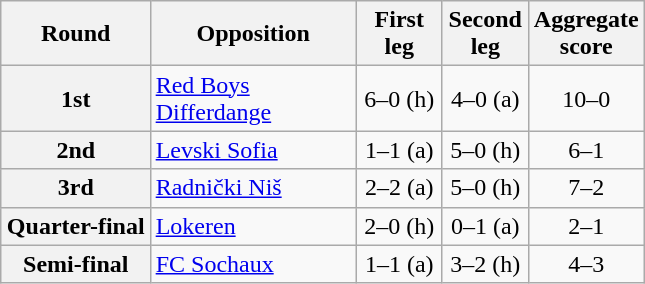<table class="wikitable plainrowheaders" style="text-align:center;margin-left:1em;float:right">
<tr>
<th scope=col>Round</th>
<th scope="col" style="width:130px;">Opposition</th>
<th scope="col" style="width:50px;">First leg</th>
<th scope="col" style="width:50px;">Second leg</th>
<th scope="col" style="width:50px;">Aggregate score</th>
</tr>
<tr>
<th scope=row style="text-align:center">1st</th>
<td align="left"> <a href='#'>Red Boys Differdange</a></td>
<td>6–0 (h)</td>
<td>4–0 (a)</td>
<td>10–0</td>
</tr>
<tr>
<th scope=row style="text-align:center">2nd</th>
<td align="left"> <a href='#'>Levski Sofia</a></td>
<td>1–1 (a)</td>
<td>5–0 (h)</td>
<td>6–1</td>
</tr>
<tr>
<th scope=row style="text-align:center">3rd</th>
<td align="left"> <a href='#'>Radnički Niš</a></td>
<td>2–2 (a)</td>
<td>5–0 (h)</td>
<td>7–2</td>
</tr>
<tr>
<th scope=row style="text-align:center">Quarter-final</th>
<td align="left"> <a href='#'>Lokeren</a></td>
<td>2–0 (h)</td>
<td>0–1 (a)</td>
<td>2–1</td>
</tr>
<tr>
<th scope=row style="text-align:center">Semi-final</th>
<td align="left"> <a href='#'>FC Sochaux</a></td>
<td>1–1 (a)</td>
<td>3–2 (h)</td>
<td>4–3</td>
</tr>
</table>
